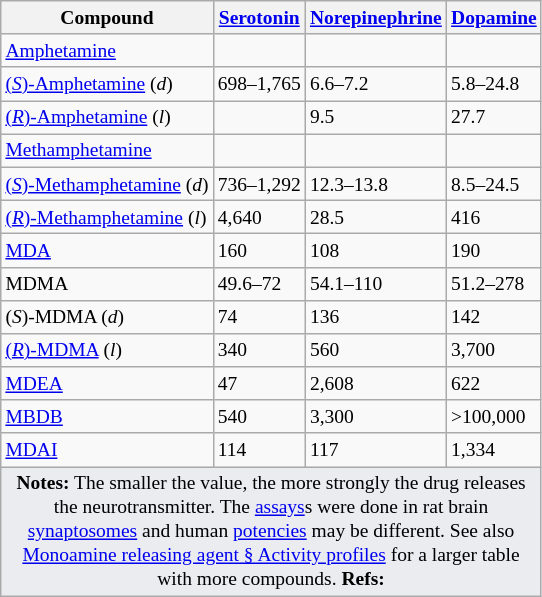<table class="wikitable" style="font-size:small;">
<tr>
<th>Compound</th>
<th><a href='#'>Serotonin</a></th>
<th><a href='#'>Norepinephrine</a></th>
<th><a href='#'>Dopamine</a></th>
</tr>
<tr>
<td><a href='#'>Amphetamine</a></td>
<td></td>
<td></td>
<td></td>
</tr>
<tr>
<td><a href='#'>(<em>S</em>)-Amphetamine</a> (<em>d</em>)</td>
<td>698–1,765</td>
<td>6.6–7.2</td>
<td>5.8–24.8</td>
</tr>
<tr>
<td><a href='#'>(<em>R</em>)-Amphetamine</a> (<em>l</em>)</td>
<td></td>
<td>9.5</td>
<td>27.7</td>
</tr>
<tr>
<td><a href='#'>Methamphetamine</a></td>
<td></td>
<td></td>
<td></td>
</tr>
<tr>
<td><a href='#'>(<em>S</em>)-Methamphetamine</a> (<em>d</em>)</td>
<td>736–1,292</td>
<td>12.3–13.8</td>
<td>8.5–24.5</td>
</tr>
<tr>
<td><a href='#'>(<em>R</em>)-Methamphetamine</a> (<em>l</em>)</td>
<td>4,640</td>
<td>28.5</td>
<td>416</td>
</tr>
<tr>
<td><a href='#'>MDA</a></td>
<td>160</td>
<td>108</td>
<td>190</td>
</tr>
<tr>
<td>MDMA</td>
<td>49.6–72</td>
<td>54.1–110</td>
<td>51.2–278</td>
</tr>
<tr>
<td>(<em>S</em>)-MDMA (<em>d</em>)</td>
<td>74</td>
<td>136</td>
<td>142</td>
</tr>
<tr>
<td><a href='#'>(<em>R</em>)-MDMA</a> (<em>l</em>)</td>
<td>340</td>
<td>560</td>
<td>3,700</td>
</tr>
<tr>
<td><a href='#'>MDEA</a></td>
<td>47</td>
<td>2,608</td>
<td>622</td>
</tr>
<tr>
<td><a href='#'>MBDB</a></td>
<td>540</td>
<td>3,300</td>
<td>>100,000</td>
</tr>
<tr>
<td><a href='#'>MDAI</a></td>
<td>114</td>
<td>117</td>
<td>1,334</td>
</tr>
<tr class="sortbottom">
<td colspan="4" style="width: 1px; background-color:#eaecf0; text-align: center;"><strong>Notes:</strong> The smaller the value, the more strongly the drug releases the neurotransmitter. The <a href='#'>assays</a>s were done in rat brain <a href='#'>synaptosomes</a> and human <a href='#'>potencies</a> may be different. See also <a href='#'>Monoamine releasing agent § Activity profiles</a> for a larger table with more compounds. <strong>Refs:</strong> </td>
</tr>
</table>
